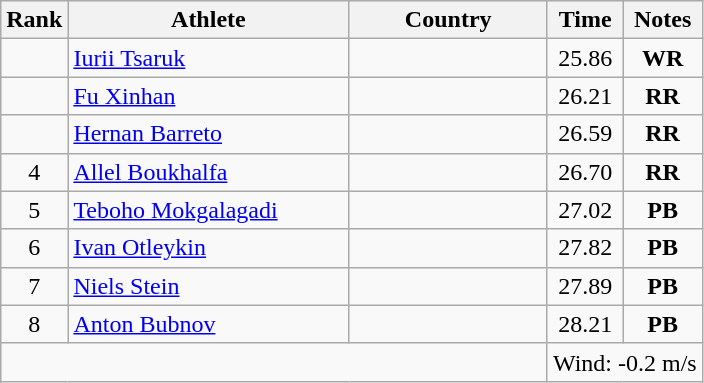<table class="wikitable sortable" style="text-align:center">
<tr>
<th>Rank</th>
<th style="width:180px">Athlete</th>
<th style="width:125px">Country</th>
<th>Time</th>
<th>Notes</th>
</tr>
<tr>
<td></td>
<td style="text-align:left;"><a href='#'>Iurii Tsaruk</a></td>
<td style="text-align:left;"></td>
<td>25.86</td>
<td><strong>WR</strong></td>
</tr>
<tr>
<td></td>
<td style="text-align:left;"><a href='#'>Fu Xinhan</a></td>
<td style="text-align:left;"></td>
<td>26.21</td>
<td><strong>RR</strong></td>
</tr>
<tr>
<td></td>
<td style="text-align:left;"><a href='#'>Hernan Barreto</a></td>
<td style="text-align:left;"></td>
<td>26.59</td>
<td><strong>RR</strong></td>
</tr>
<tr>
<td>4</td>
<td style="text-align:left;"><a href='#'>Allel Boukhalfa</a></td>
<td style="text-align:left;"></td>
<td>26.70</td>
<td><strong>RR</strong></td>
</tr>
<tr>
<td>5</td>
<td style="text-align:left;"><a href='#'>Teboho Mokgalagadi</a></td>
<td style="text-align:left;"></td>
<td>27.02</td>
<td><strong>PB</strong></td>
</tr>
<tr>
<td>6</td>
<td style="text-align:left;"><a href='#'>Ivan Otleykin</a></td>
<td style="text-align:left;"></td>
<td>27.82</td>
<td><strong>PB</strong></td>
</tr>
<tr>
<td>7</td>
<td style="text-align:left;"><a href='#'>Niels Stein</a></td>
<td style="text-align:left;"></td>
<td>27.89</td>
<td><strong>PB</strong></td>
</tr>
<tr>
<td>8</td>
<td style="text-align:left;"><a href='#'>Anton Bubnov</a></td>
<td style="text-align:left;"></td>
<td>28.21</td>
<td><strong>PB</strong></td>
</tr>
<tr class="sortbottom">
<td colspan="3"></td>
<td colspan="2">Wind: -0.2 m/s</td>
</tr>
</table>
